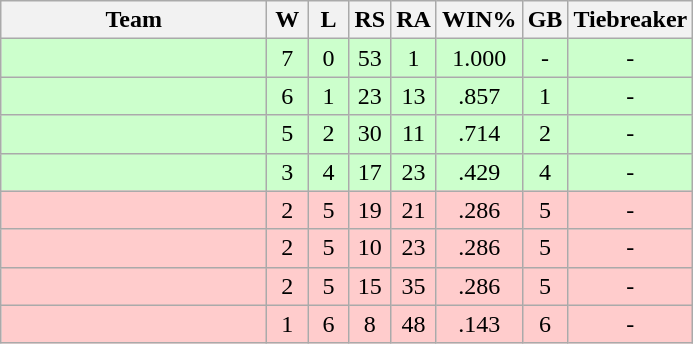<table class="wikitable" style="text-align:center">
<tr>
<th width=170>Team</th>
<th width=20>W</th>
<th width=20>L</th>
<th width=20>RS</th>
<th width=20>RA</th>
<th width=20>WIN%</th>
<th width=20>GB</th>
<th width=40>Tiebreaker</th>
</tr>
<tr bgcolor=#ccffcc>
<td align=left></td>
<td>7</td>
<td>0</td>
<td>53</td>
<td>1</td>
<td>1.000</td>
<td>-</td>
<td>-</td>
</tr>
<tr bgcolor=#ccffcc>
<td align=left></td>
<td>6</td>
<td>1</td>
<td>23</td>
<td>13</td>
<td>.857</td>
<td>1</td>
<td>-</td>
</tr>
<tr bgcolor=#ccffcc>
<td align=left></td>
<td>5</td>
<td>2</td>
<td>30</td>
<td>11</td>
<td>.714</td>
<td>2</td>
<td>-</td>
</tr>
<tr bgcolor=#ccffcc>
<td align=left></td>
<td>3</td>
<td>4</td>
<td>17</td>
<td>23</td>
<td>.429</td>
<td>4</td>
<td>-</td>
</tr>
<tr bgcolor=#ffcccc>
<td align=left></td>
<td>2</td>
<td>5</td>
<td>19</td>
<td>21</td>
<td>.286</td>
<td>5</td>
<td>-</td>
</tr>
<tr bgcolor=#ffcccc>
<td align=left></td>
<td>2</td>
<td>5</td>
<td>10</td>
<td>23</td>
<td>.286</td>
<td>5</td>
<td>-</td>
</tr>
<tr bgcolor=#ffcccc>
<td align=left></td>
<td>2</td>
<td>5</td>
<td>15</td>
<td>35</td>
<td>.286</td>
<td>5</td>
<td>-</td>
</tr>
<tr bgcolor=#ffcccc>
<td align=left></td>
<td>1</td>
<td>6</td>
<td>8</td>
<td>48</td>
<td>.143</td>
<td>6</td>
<td>-</td>
</tr>
</table>
